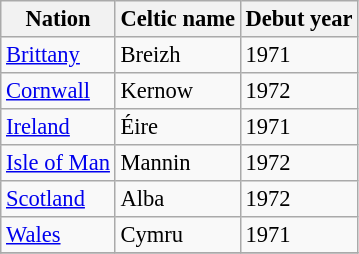<table class="wikitable" style="font-size:94%">
<tr>
<th>Nation</th>
<th>Celtic name</th>
<th>Debut year</th>
</tr>
<tr>
<td><a href='#'>Brittany</a></td>
<td>Breizh</td>
<td>1971</td>
</tr>
<tr>
<td><a href='#'>Cornwall</a></td>
<td>Kernow</td>
<td>1972</td>
</tr>
<tr>
<td><a href='#'>Ireland</a></td>
<td>Éire</td>
<td>1971</td>
</tr>
<tr>
<td><a href='#'>Isle of Man</a></td>
<td>Mannin</td>
<td>1972</td>
</tr>
<tr>
<td><a href='#'>Scotland</a></td>
<td>Alba</td>
<td>1972</td>
</tr>
<tr>
<td><a href='#'>Wales</a></td>
<td>Cymru</td>
<td>1971</td>
</tr>
<tr>
</tr>
</table>
